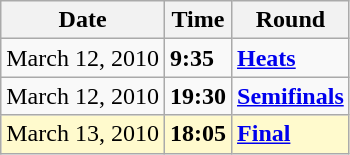<table class="wikitable">
<tr>
<th>Date</th>
<th>Time</th>
<th>Round</th>
</tr>
<tr>
<td>March 12, 2010</td>
<td><strong>9:35</strong></td>
<td><strong><a href='#'>Heats</a></strong></td>
</tr>
<tr>
<td>March 12, 2010</td>
<td><strong>19:30</strong></td>
<td><strong><a href='#'>Semifinals</a></strong></td>
</tr>
<tr style=background:lemonchiffon>
<td>March 13, 2010</td>
<td><strong>18:05</strong></td>
<td><strong><a href='#'>Final</a></strong></td>
</tr>
</table>
